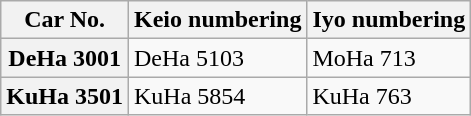<table class="wikitable">
<tr>
<th>Car No.</th>
<th>Keio numbering</th>
<th>Iyo numbering</th>
</tr>
<tr>
<th>DeHa 3001</th>
<td>DeHa 5103</td>
<td>MoHa 713</td>
</tr>
<tr>
<th>KuHa 3501</th>
<td>KuHa 5854</td>
<td>KuHa 763</td>
</tr>
</table>
